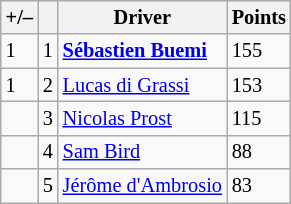<table class="wikitable" style="font-size: 85%;">
<tr>
<th scope="col">+/–</th>
<th scope="col"></th>
<th scope="col">Driver</th>
<th scope="col">Points</th>
</tr>
<tr>
<td align="left"> 1</td>
<td align="center">1</td>
<td> <strong><a href='#'>Sébastien Buemi</a></strong></td>
<td align="left">155</td>
</tr>
<tr>
<td align="left"> 1</td>
<td align="center">2</td>
<td> <a href='#'>Lucas di Grassi</a></td>
<td align="left">153</td>
</tr>
<tr>
<td align="left"></td>
<td align="center">3</td>
<td> <a href='#'>Nicolas Prost</a></td>
<td align="left">115</td>
</tr>
<tr>
<td align="left"></td>
<td align="center">4</td>
<td> <a href='#'>Sam Bird</a></td>
<td align="left">88</td>
</tr>
<tr>
<td align="left"></td>
<td align="center">5</td>
<td> <a href='#'>Jérôme d'Ambrosio</a></td>
<td align="left">83</td>
</tr>
</table>
